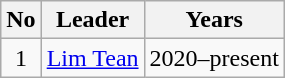<table class="wikitable" style="text-align:center;">
<tr>
<th>No</th>
<th>Leader</th>
<th>Years</th>
</tr>
<tr>
<td>1</td>
<td><a href='#'>Lim Tean</a></td>
<td>2020–present</td>
</tr>
</table>
